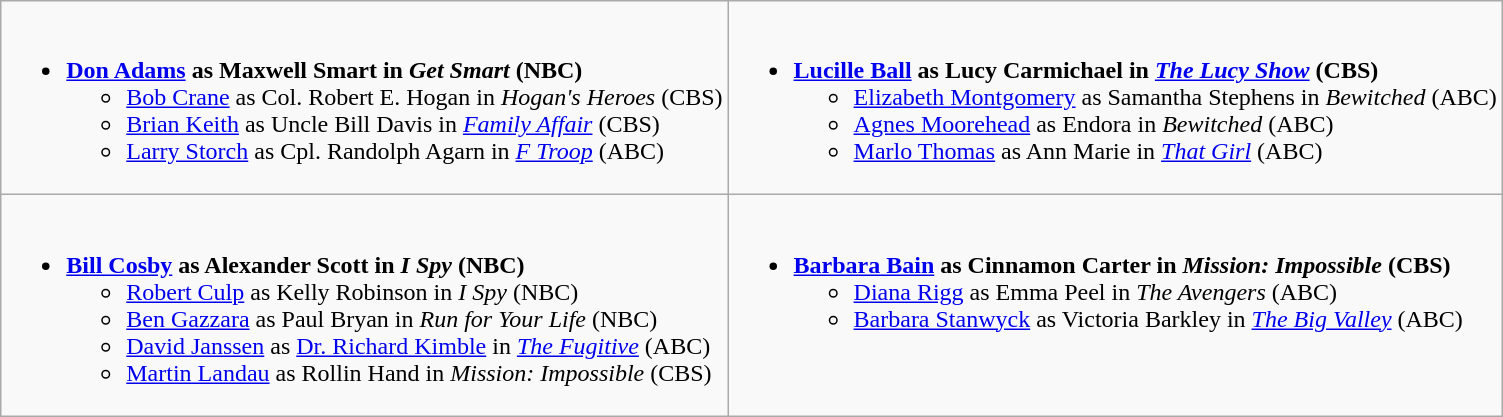<table class="wikitable">
<tr>
<td style="vertical-align:top;"><br><ul><li><strong><a href='#'>Don Adams</a> as Maxwell Smart in <em>Get Smart</em> (NBC)</strong><ul><li><a href='#'>Bob Crane</a> as Col. Robert E. Hogan in <em>Hogan's Heroes</em> (CBS)</li><li><a href='#'>Brian Keith</a> as Uncle Bill Davis in <em><a href='#'>Family Affair</a></em> (CBS)</li><li><a href='#'>Larry Storch</a> as Cpl. Randolph Agarn in <em><a href='#'>F Troop</a></em> (ABC)</li></ul></li></ul></td>
<td style="vertical-align:top;"><br><ul><li><strong><a href='#'>Lucille Ball</a> as Lucy Carmichael in <em><a href='#'>The Lucy Show</a></em> (CBS)</strong><ul><li><a href='#'>Elizabeth Montgomery</a> as Samantha Stephens in <em>Bewitched</em> (ABC)</li><li><a href='#'>Agnes Moorehead</a> as Endora in <em>Bewitched</em> (ABC)</li><li><a href='#'>Marlo Thomas</a> as Ann Marie in <em><a href='#'>That Girl</a></em> (ABC)</li></ul></li></ul></td>
</tr>
<tr>
<td style="vertical-align:top;"><br><ul><li><strong><a href='#'>Bill Cosby</a> as Alexander Scott in <em>I Spy</em> (NBC)</strong><ul><li><a href='#'>Robert Culp</a> as Kelly Robinson in <em>I Spy</em> (NBC)</li><li><a href='#'>Ben Gazzara</a> as Paul Bryan in <em>Run for Your Life</em> (NBC)</li><li><a href='#'>David Janssen</a> as <a href='#'>Dr. Richard Kimble</a> in <em><a href='#'>The Fugitive</a></em> (ABC)</li><li><a href='#'>Martin Landau</a> as Rollin Hand in <em>Mission: Impossible</em> (CBS)</li></ul></li></ul></td>
<td style="vertical-align:top;"><br><ul><li><strong><a href='#'>Barbara Bain</a> as Cinnamon Carter in <em>Mission: Impossible</em> (CBS)</strong><ul><li><a href='#'>Diana Rigg</a> as Emma Peel in <em>The Avengers</em> (ABC)</li><li><a href='#'>Barbara Stanwyck</a> as Victoria Barkley in <em><a href='#'>The Big Valley</a></em> (ABC)</li></ul></li></ul></td>
</tr>
</table>
